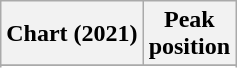<table class="wikitable sortable plainrowheaders">
<tr>
<th>Chart (2021)</th>
<th>Peak<br>position</th>
</tr>
<tr>
</tr>
<tr>
</tr>
</table>
